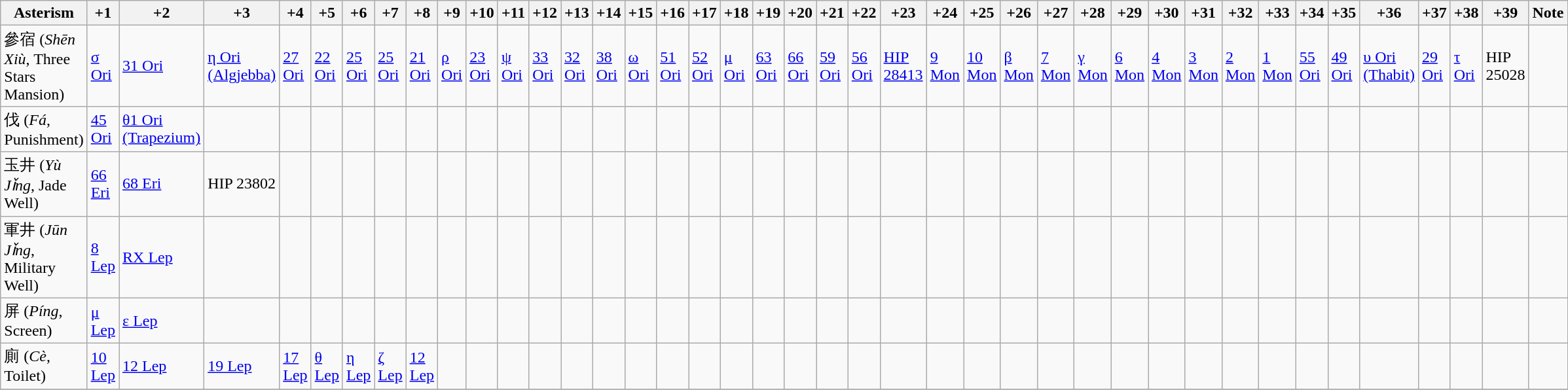<table class = "wikitable">
<tr>
<th>Asterism</th>
<th>+1</th>
<th>+2</th>
<th>+3</th>
<th>+4</th>
<th>+5</th>
<th>+6</th>
<th>+7</th>
<th>+8</th>
<th>+9</th>
<th>+10</th>
<th>+11</th>
<th>+12</th>
<th>+13</th>
<th>+14</th>
<th>+15</th>
<th>+16</th>
<th>+17</th>
<th>+18</th>
<th>+19</th>
<th>+20</th>
<th>+21</th>
<th>+22</th>
<th>+23</th>
<th>+24</th>
<th>+25</th>
<th>+26</th>
<th>+27</th>
<th>+28</th>
<th>+29</th>
<th>+30</th>
<th>+31</th>
<th>+32</th>
<th>+33</th>
<th>+34</th>
<th>+35</th>
<th>+36</th>
<th>+37</th>
<th>+38</th>
<th>+39</th>
<th>Note</th>
</tr>
<tr>
<td>參宿 (<em>Shēn Xiù</em>, Three Stars Mansion)</td>
<td><a href='#'>σ Ori</a></td>
<td><a href='#'>31 Ori</a></td>
<td><a href='#'>η Ori (Algjebba)</a></td>
<td><a href='#'>27 Ori</a></td>
<td><a href='#'>22 Ori</a></td>
<td><a href='#'>25 Ori</a></td>
<td><a href='#'>25 Ori</a></td>
<td><a href='#'>21 Ori</a></td>
<td><a href='#'>ρ Ori</a></td>
<td><a href='#'>23 Ori</a></td>
<td><a href='#'>ψ Ori</a></td>
<td><a href='#'>33 Ori</a></td>
<td><a href='#'>32 Ori</a></td>
<td><a href='#'>38 Ori</a></td>
<td><a href='#'>ω Ori</a></td>
<td><a href='#'>51 Ori</a></td>
<td><a href='#'>52 Ori</a></td>
<td><a href='#'>μ Ori</a></td>
<td><a href='#'>63 Ori</a></td>
<td><a href='#'>66 Ori</a></td>
<td><a href='#'>59 Ori</a></td>
<td><a href='#'>56 Ori</a></td>
<td><a href='#'>HIP 28413</a></td>
<td><a href='#'>9 Mon</a></td>
<td><a href='#'>10 Mon</a></td>
<td><a href='#'>β Mon</a></td>
<td><a href='#'>7 Mon</a></td>
<td><a href='#'>γ Mon</a></td>
<td><a href='#'>6 Mon</a></td>
<td><a href='#'>4 Mon</a></td>
<td><a href='#'>3 Mon</a></td>
<td><a href='#'>2 Mon</a></td>
<td><a href='#'>1 Mon</a></td>
<td><a href='#'>55 Ori</a></td>
<td><a href='#'>49 Ori</a></td>
<td><a href='#'>υ Ori (Thabit)</a></td>
<td><a href='#'>29 Ori</a></td>
<td><a href='#'>τ Ori</a></td>
<td>HIP 25028</td>
<td></td>
</tr>
<tr>
<td>伐 (<em>Fá</em>, Punishment)</td>
<td><a href='#'>45 Ori</a></td>
<td><a href='#'>θ1 Ori (Trapezium)</a></td>
<td></td>
<td></td>
<td></td>
<td></td>
<td></td>
<td></td>
<td></td>
<td></td>
<td></td>
<td></td>
<td></td>
<td></td>
<td></td>
<td></td>
<td></td>
<td></td>
<td></td>
<td></td>
<td></td>
<td></td>
<td></td>
<td></td>
<td></td>
<td></td>
<td></td>
<td></td>
<td></td>
<td></td>
<td></td>
<td></td>
<td></td>
<td></td>
<td></td>
<td></td>
<td></td>
<td></td>
<td></td>
<td></td>
</tr>
<tr>
<td>玉井 (<em>Yù Jǐng</em>, Jade Well)</td>
<td><a href='#'>66 Eri</a></td>
<td><a href='#'>68 Eri</a></td>
<td>HIP 23802</td>
<td></td>
<td></td>
<td></td>
<td></td>
<td></td>
<td></td>
<td></td>
<td></td>
<td></td>
<td></td>
<td></td>
<td></td>
<td></td>
<td></td>
<td></td>
<td></td>
<td></td>
<td></td>
<td></td>
<td></td>
<td></td>
<td></td>
<td></td>
<td></td>
<td></td>
<td></td>
<td></td>
<td></td>
<td></td>
<td></td>
<td></td>
<td></td>
<td></td>
<td></td>
<td></td>
<td></td>
<td></td>
</tr>
<tr>
<td>軍井 (<em>Jūn Jǐng</em>, Military Well)</td>
<td><a href='#'>8 Lep</a></td>
<td><a href='#'>RX Lep</a></td>
<td></td>
<td></td>
<td></td>
<td></td>
<td></td>
<td></td>
<td></td>
<td></td>
<td></td>
<td></td>
<td></td>
<td></td>
<td></td>
<td></td>
<td></td>
<td></td>
<td></td>
<td></td>
<td></td>
<td></td>
<td></td>
<td></td>
<td></td>
<td></td>
<td></td>
<td></td>
<td></td>
<td></td>
<td></td>
<td></td>
<td></td>
<td></td>
<td></td>
<td></td>
<td></td>
<td></td>
<td></td>
<td></td>
</tr>
<tr>
<td>屏 (<em>Píng</em>, Screen)</td>
<td><a href='#'>μ Lep</a></td>
<td><a href='#'>ε Lep</a></td>
<td></td>
<td></td>
<td></td>
<td></td>
<td></td>
<td></td>
<td></td>
<td></td>
<td></td>
<td></td>
<td></td>
<td></td>
<td></td>
<td></td>
<td></td>
<td></td>
<td></td>
<td></td>
<td></td>
<td></td>
<td></td>
<td></td>
<td></td>
<td></td>
<td></td>
<td></td>
<td></td>
<td></td>
<td></td>
<td></td>
<td></td>
<td></td>
<td></td>
<td></td>
<td></td>
<td></td>
<td></td>
<td></td>
</tr>
<tr>
<td>廁 (<em>Cè</em>, Toilet)</td>
<td><a href='#'>10 Lep</a></td>
<td><a href='#'>12 Lep</a></td>
<td><a href='#'>19 Lep</a></td>
<td><a href='#'>17 Lep</a></td>
<td><a href='#'>θ Lep</a></td>
<td><a href='#'>η Lep</a></td>
<td><a href='#'>ζ Lep</a></td>
<td><a href='#'>12 Lep</a></td>
<td></td>
<td></td>
<td></td>
<td></td>
<td></td>
<td></td>
<td></td>
<td></td>
<td></td>
<td></td>
<td></td>
<td></td>
<td></td>
<td></td>
<td></td>
<td></td>
<td></td>
<td></td>
<td></td>
<td></td>
<td></td>
<td></td>
<td></td>
<td></td>
<td></td>
<td></td>
<td></td>
<td></td>
<td></td>
<td></td>
<td></td>
<td></td>
</tr>
<tr>
</tr>
</table>
